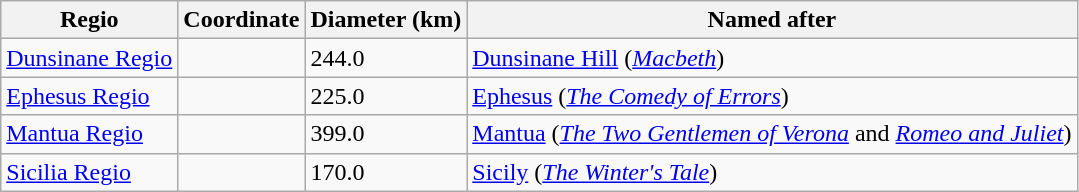<table class=wikitable>
<tr>
<th>Regio</th>
<th>Coordinate</th>
<th>Diameter (km)</th>
<th>Named after</th>
</tr>
<tr>
<td><a href='#'>Dunsinane Regio</a></td>
<td></td>
<td>244.0</td>
<td><a href='#'>Dunsinane Hill</a> (<em><a href='#'>Macbeth</a></em>)</td>
</tr>
<tr>
<td><a href='#'>Ephesus Regio</a></td>
<td></td>
<td>225.0</td>
<td><a href='#'>Ephesus</a> (<em><a href='#'>The Comedy of Errors</a></em>)</td>
</tr>
<tr>
<td><a href='#'>Mantua Regio</a></td>
<td></td>
<td>399.0</td>
<td><a href='#'>Mantua</a> (<em><a href='#'>The Two Gentlemen of Verona</a></em> and <em><a href='#'>Romeo and Juliet</a></em>)</td>
</tr>
<tr>
<td><a href='#'>Sicilia Regio</a></td>
<td></td>
<td>170.0</td>
<td><a href='#'>Sicily</a> (<em><a href='#'>The Winter's Tale</a></em>)</td>
</tr>
</table>
